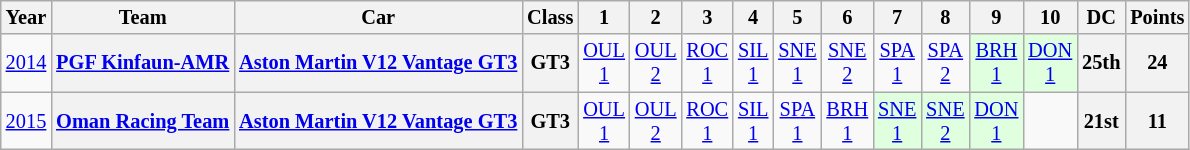<table class="wikitable" style="text-align:center; font-size:85%">
<tr>
<th>Year</th>
<th>Team</th>
<th>Car</th>
<th>Class</th>
<th>1</th>
<th>2</th>
<th>3</th>
<th>4</th>
<th>5</th>
<th>6</th>
<th>7</th>
<th>8</th>
<th>9</th>
<th>10</th>
<th>DC</th>
<th>Points</th>
</tr>
<tr>
<td><a href='#'>2014</a></td>
<th nowrap><a href='#'>PGF Kinfaun-AMR</a></th>
<th nowrap><a href='#'>Aston Martin V12 Vantage GT3</a></th>
<th>GT3</th>
<td><a href='#'>OUL<br>1</a></td>
<td><a href='#'>OUL<br>2</a></td>
<td><a href='#'>ROC<br>1</a></td>
<td><a href='#'>SIL<br>1</a></td>
<td><a href='#'>SNE<br>1</a></td>
<td><a href='#'>SNE<br>2</a></td>
<td><a href='#'>SPA<br>1</a></td>
<td><a href='#'>SPA<br>2</a></td>
<td style="background:#DFFFDF;"><a href='#'>BRH<br>1</a><br></td>
<td style="background:#DFFFDF;"><a href='#'>DON<br>1</a><br></td>
<th>25th</th>
<th>24</th>
</tr>
<tr>
<td><a href='#'>2015</a></td>
<th nowrap><a href='#'>Oman Racing Team</a></th>
<th nowrap><a href='#'>Aston Martin V12 Vantage GT3</a></th>
<th>GT3</th>
<td><a href='#'>OUL<br>1</a></td>
<td><a href='#'>OUL<br>2</a></td>
<td><a href='#'>ROC<br>1</a></td>
<td><a href='#'>SIL<br>1</a></td>
<td><a href='#'>SPA<br>1</a></td>
<td><a href='#'>BRH<br>1</a></td>
<td style="background:#DFFFDF;"><a href='#'>SNE<br>1</a><br></td>
<td style="background:#DFFFDF;"><a href='#'>SNE<br>2</a><br></td>
<td style="background:#DFFFDF;"><a href='#'>DON<br>1</a><br></td>
<td></td>
<th>21st</th>
<th>11</th>
</tr>
</table>
